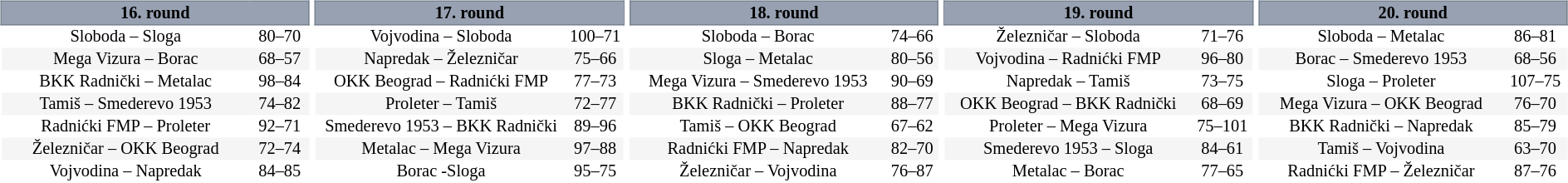<table width=100%>
<tr>
<td width=20% valign="top"><br><table border=0 cellspacing=0 cellpadding=1em style="font-size: 85%; border-collapse: collapse;" width=100%>
<tr>
<td colspan=5 bgcolor=#98A1B2 style="border:1px solid #7A8392;text-align:center;"><span><strong>16. round</strong></span></td>
</tr>
<tr align=center bgcolor=#FFFFFF>
<td>Sloboda – Sloga</td>
<td>80–70</td>
</tr>
<tr align=center bgcolor=#f5f5f5>
<td>Mega Vizura – Borac</td>
<td>68–57</td>
</tr>
<tr align=center bgcolor=#FFFFFF>
<td>BKK Radnički – Metalac</td>
<td>98–84</td>
</tr>
<tr align=center bgcolor=#f5f5f5>
<td>Tamiš – Smederevo 1953</td>
<td>74–82</td>
</tr>
<tr align=center bgcolor=#FFFFFF>
<td>Radnićki FMP – Proleter</td>
<td>92–71</td>
</tr>
<tr align=center bgcolor=#f5f5f5>
<td>Železničar – OKK Beograd</td>
<td>72–74</td>
</tr>
<tr align=center bgcolor=#FFFFFF>
<td>Vojvodina – Napredak</td>
<td>84–85</td>
</tr>
</table>
</td>
<td width=20% valign="top"><br><table border=0 cellspacing=0 cellpadding=1em style="font-size: 85%; border-collapse: collapse;" width=100%>
<tr>
<td colspan=5 bgcolor=#98A1B2 style="border:1px solid #7A8392;text-align:center;"><span><strong>17. round</strong></span></td>
</tr>
<tr align=center bgcolor=#FFFFFF>
<td>Vojvodina – Sloboda</td>
<td>100–71</td>
</tr>
<tr align=center bgcolor=#f5f5f5>
<td>Napredak – Železničar</td>
<td>75–66</td>
</tr>
<tr align=center bgcolor=#FFFFFF>
<td>OKK Beograd – Radnićki FMP</td>
<td>77–73</td>
</tr>
<tr align=center bgcolor=#f5f5f5>
<td>Proleter – Tamiš</td>
<td>72–77</td>
</tr>
<tr align=center bgcolor=#FFFFFF>
<td>Smederevo 1953 – BKK Radnički</td>
<td>89–96</td>
</tr>
<tr align=center bgcolor=#f5f5f5>
<td>Metalac – Mega Vizura</td>
<td>97–88</td>
</tr>
<tr align=center bgcolor=#FFFFFF>
<td>Borac -Sloga</td>
<td>95–75</td>
</tr>
</table>
</td>
<td width=20% valign="top"><br><table border=0 cellspacing=0 cellpadding=1em style="font-size: 85%; border-collapse: collapse;" width=100%>
<tr>
<td colspan=5 bgcolor=#98A1B2 style="border:1px solid #7A8392;text-align:center;"><span><strong>18. round</strong></span></td>
</tr>
<tr align=center bgcolor=#FFFFFF>
<td>Sloboda – Borac</td>
<td>74–66</td>
</tr>
<tr align=center bgcolor=#f5f5f5>
<td>Sloga – Metalac</td>
<td>80–56</td>
</tr>
<tr align=center bgcolor=#FFFFFF>
<td>Mega Vizura – Smederevo 1953</td>
<td>90–69</td>
</tr>
<tr align=center bgcolor=#f5f5f5>
<td>BKK Radnički – Proleter</td>
<td>88–77</td>
</tr>
<tr align=center bgcolor=#FFFFFF>
<td>Tamiš – OKK Beograd</td>
<td>67–62</td>
</tr>
<tr align=center bgcolor=#f5f5f5>
<td>Radnićki FMP – Napredak</td>
<td>82–70</td>
</tr>
<tr align=center bgcolor=#FFFFFF>
<td>Železničar – Vojvodina</td>
<td>76–87</td>
</tr>
</table>
</td>
<td width=20% valign="top"><br><table border=0 cellspacing=0 cellpadding=1em style="font-size: 85%; border-collapse: collapse;" width=100%>
<tr>
<td colspan=5 bgcolor=#98A1B2 style="border:1px solid #7A8392;text-align:center;"><span><strong>19. round</strong></span></td>
</tr>
<tr align=center bgcolor=#FFFFFF>
<td>Železničar – Sloboda</td>
<td>71–76</td>
</tr>
<tr align=center bgcolor=#f5f5f5>
<td>Vojvodina – Radnićki FMP</td>
<td>96–80</td>
</tr>
<tr align=center bgcolor=#FFFFFF>
<td>Napredak  – Tamiš</td>
<td>73–75</td>
</tr>
<tr align=center bgcolor=#f5f5f5>
<td>OKK Beograd – BKK Radnički</td>
<td>68–69</td>
</tr>
<tr align=center bgcolor=#FFFFFF>
<td>Proleter –  Mega Vizura</td>
<td>75–101</td>
</tr>
<tr align=center bgcolor=#f5f5f5>
<td>Smederevo 1953 –  Sloga</td>
<td>84–61</td>
</tr>
<tr align=center bgcolor=#FFFFFF>
<td>Metalac – Borac</td>
<td>77–65</td>
</tr>
</table>
</td>
<td width=20% valign="top"><br><table border=0 cellspacing=0 cellpadding=1em style="font-size: 85%; border-collapse: collapse;" width=100%>
<tr>
<td colspan=5 bgcolor=#98A1B2 style="border:1px solid #7A8392;text-align:center;"><span><strong>20. round</strong></span></td>
</tr>
<tr align=center bgcolor=#FFFFFF>
<td>Sloboda – Metalac</td>
<td>86–81</td>
</tr>
<tr align=center bgcolor=#f5f5f5>
<td>Borac – Smederevo 1953</td>
<td>68–56</td>
</tr>
<tr align=center bgcolor=#FFFFFF>
<td>Sloga – Proleter</td>
<td>107–75</td>
</tr>
<tr align=center bgcolor=#f5f5f5>
<td>Mega Vizura – OKK Beograd</td>
<td>76–70</td>
</tr>
<tr align=center bgcolor=#FFFFFF>
<td>BKK Radnički – Napredak</td>
<td>85–79</td>
</tr>
<tr align=center bgcolor=#f5f5f5>
<td>Tamiš – Vojvodina</td>
<td>63–70</td>
</tr>
<tr align=center bgcolor=#FFFFFF>
<td>Radnićki FMP – Železničar</td>
<td>87–76</td>
</tr>
</table>
</td>
</tr>
</table>
